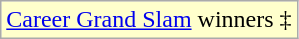<table class="wikitable">
<tr>
<td style="background:#ffc;"><a href='#'>Career Grand Slam</a> winners ‡</td>
</tr>
</table>
